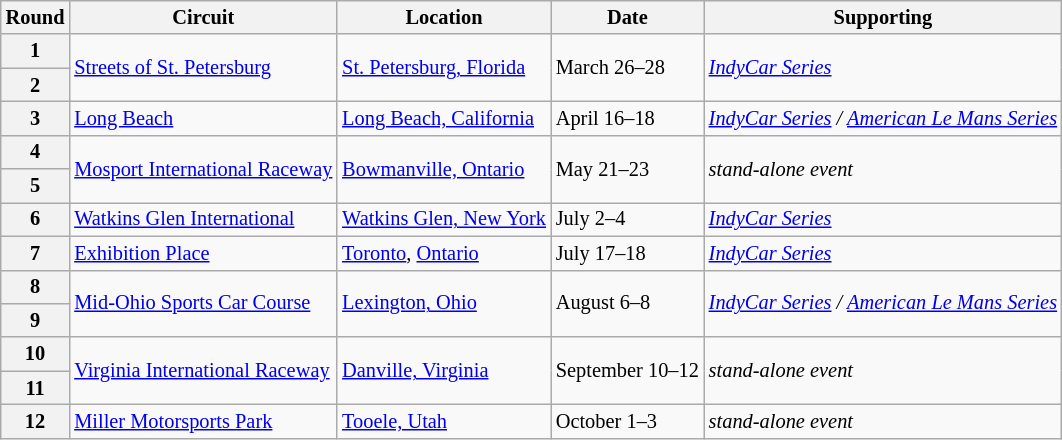<table class="wikitable" style="font-size: 85%;">
<tr>
<th>Round</th>
<th>Circuit</th>
<th>Location</th>
<th>Date</th>
<th>Supporting</th>
</tr>
<tr>
<th>1</th>
<td rowspan=2><a href='#'>Streets of St. Petersburg</a></td>
<td rowspan=2><a href='#'>St. Petersburg, Florida</a></td>
<td rowspan=2>March 26–28</td>
<td rowspan=2><em><a href='#'>IndyCar Series</a></em></td>
</tr>
<tr>
<th>2</th>
</tr>
<tr>
<th>3</th>
<td><a href='#'>Long Beach</a></td>
<td><a href='#'>Long Beach, California</a></td>
<td>April 16–18</td>
<td><em><a href='#'>IndyCar Series</a> / <a href='#'>American Le Mans Series</a></em></td>
</tr>
<tr>
<th>4</th>
<td rowspan=2><a href='#'>Mosport International Raceway</a></td>
<td rowspan=2><a href='#'>Bowmanville, Ontario</a></td>
<td rowspan=2>May 21–23</td>
<td rowspan=2><em>stand-alone event</em></td>
</tr>
<tr>
<th>5</th>
</tr>
<tr>
<th>6</th>
<td><a href='#'>Watkins Glen International</a></td>
<td><a href='#'>Watkins Glen, New York</a></td>
<td>July 2–4</td>
<td><em><a href='#'>IndyCar Series</a></em></td>
</tr>
<tr>
<th>7</th>
<td><a href='#'>Exhibition Place</a></td>
<td><a href='#'>Toronto</a>, <a href='#'>Ontario</a></td>
<td>July 17–18</td>
<td><em><a href='#'>IndyCar Series</a></em></td>
</tr>
<tr>
<th>8</th>
<td rowspan=2><a href='#'>Mid-Ohio Sports Car Course</a></td>
<td rowspan=2><a href='#'>Lexington, Ohio</a></td>
<td rowspan=2>August 6–8</td>
<td rowspan=2><em><a href='#'>IndyCar Series</a> / <a href='#'>American Le Mans Series</a></em></td>
</tr>
<tr>
<th>9</th>
</tr>
<tr>
<th>10</th>
<td rowspan=2><a href='#'>Virginia International Raceway</a></td>
<td rowspan=2><a href='#'>Danville, Virginia</a></td>
<td rowspan=2>September 10–12</td>
<td rowspan=2><em>stand-alone event</em></td>
</tr>
<tr>
<th>11</th>
</tr>
<tr>
<th>12</th>
<td><a href='#'>Miller Motorsports Park</a></td>
<td><a href='#'>Tooele, Utah</a></td>
<td>October 1–3</td>
<td><em>stand-alone event</em></td>
</tr>
</table>
